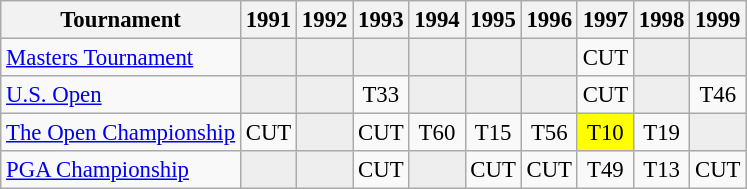<table class="wikitable" style="font-size:95%;text-align:center;">
<tr>
<th>Tournament</th>
<th>1991</th>
<th>1992</th>
<th>1993</th>
<th>1994</th>
<th>1995</th>
<th>1996</th>
<th>1997</th>
<th>1998</th>
<th>1999</th>
</tr>
<tr>
<td align=left><a href='#'>Masters Tournament</a></td>
<td style="background:#eeeeee;"></td>
<td style="background:#eeeeee;"></td>
<td style="background:#eeeeee;"></td>
<td style="background:#eeeeee;"></td>
<td style="background:#eeeeee;"></td>
<td style="background:#eeeeee;"></td>
<td>CUT</td>
<td style="background:#eeeeee;"></td>
<td style="background:#eeeeee;"></td>
</tr>
<tr>
<td align=left><a href='#'>U.S. Open</a></td>
<td style="background:#eeeeee;"></td>
<td style="background:#eeeeee;"></td>
<td>T33</td>
<td style="background:#eeeeee;"></td>
<td style="background:#eeeeee;"></td>
<td style="background:#eeeeee;"></td>
<td>CUT</td>
<td style="background:#eeeeee;"></td>
<td>T46</td>
</tr>
<tr>
<td align=left><a href='#'>The Open Championship</a></td>
<td>CUT</td>
<td style="background:#eeeeee;"></td>
<td>CUT</td>
<td>T60</td>
<td>T15</td>
<td>T56</td>
<td style="background:yellow;">T10</td>
<td>T19</td>
<td style="background:#eeeeee;"></td>
</tr>
<tr>
<td align=left><a href='#'>PGA Championship</a></td>
<td style="background:#eeeeee;"></td>
<td style="background:#eeeeee;"></td>
<td>CUT</td>
<td style="background:#eeeeee;"></td>
<td>CUT</td>
<td>CUT</td>
<td>T49</td>
<td>T13</td>
<td>CUT</td>
</tr>
</table>
